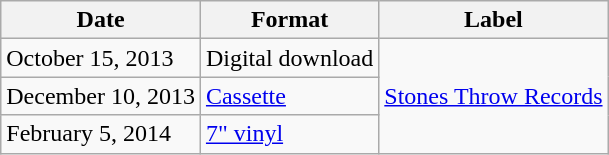<table class="wikitable">
<tr>
<th>Date</th>
<th>Format</th>
<th>Label</th>
</tr>
<tr>
<td>October 15, 2013</td>
<td>Digital download</td>
<td rowspan="3"><a href='#'>Stones Throw Records</a></td>
</tr>
<tr>
<td>December 10, 2013</td>
<td><a href='#'>Cassette</a></td>
</tr>
<tr>
<td>February 5, 2014</td>
<td><a href='#'>7" vinyl</a></td>
</tr>
</table>
